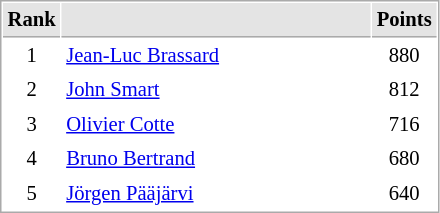<table cellspacing="1" cellpadding="3" style="border:1px solid #AAAAAA;font-size:86%">
<tr bgcolor="#E4E4E4">
<th style="border-bottom:1px solid #AAAAAA" width=10>Rank</th>
<th style="border-bottom:1px solid #AAAAAA" width=200></th>
<th style="border-bottom:1px solid #AAAAAA" width=20>Points</th>
</tr>
<tr>
<td align="center">1</td>
<td> <a href='#'>Jean-Luc Brassard</a></td>
<td align=center>880</td>
</tr>
<tr>
<td align="center">2</td>
<td> <a href='#'>John Smart</a></td>
<td align=center>812</td>
</tr>
<tr>
<td align="center">3</td>
<td> <a href='#'>Olivier Cotte</a></td>
<td align=center>716</td>
</tr>
<tr>
<td align="center">4</td>
<td> <a href='#'>Bruno Bertrand</a></td>
<td align=center>680</td>
</tr>
<tr>
<td align="center">5</td>
<td> <a href='#'>Jörgen Pääjärvi</a></td>
<td align=center>640</td>
</tr>
</table>
